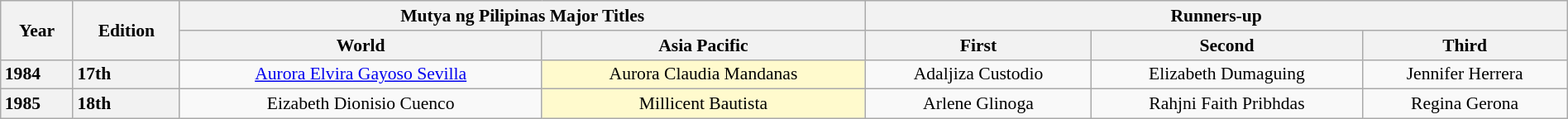<table class="wikitable" style="text-align:center; font-size:90%; line-height:17px; width:100%;">
<tr>
<th width:03%;" scope="col" rowspan="2">Year</th>
<th width:03%;" scope="col" rowspan="2">Edition</th>
<th width:08%;" scope="col" colspan="2">Mutya ng Pilipinas Major Titles</th>
<th width:05%;" scope="col" colspan="3">Runners-up</th>
</tr>
<tr>
<th width:12%;" scope="col">World</th>
<th width:12%;" scope="col">Asia Pacific</th>
<th width:12%;" scope="col">First</th>
<th width:12%;" scope="col">Second</th>
<th width:12%;" scope="col">Third</th>
</tr>
<tr>
<th style="text-align:left;">1984</th>
<th style="text-align:left;">17th</th>
<td><a href='#'>Aurora Elvira Gayoso Sevilla</a></td>
<td style="background:#FFFACD;">Aurora Claudia Mandanas</td>
<td>Adaljiza Custodio</td>
<td>Elizabeth Dumaguing</td>
<td>Jennifer Herrera</td>
</tr>
<tr>
<th style="text-align:left;">1985</th>
<th style="text-align:left;">18th</th>
<td>Eizabeth Dionisio Cuenco</td>
<td style="background:#FFFACD;">Millicent Bautista</td>
<td>Arlene Glinoga</td>
<td>Rahjni Faith Pribhdas</td>
<td>Regina Gerona</td>
</tr>
</table>
